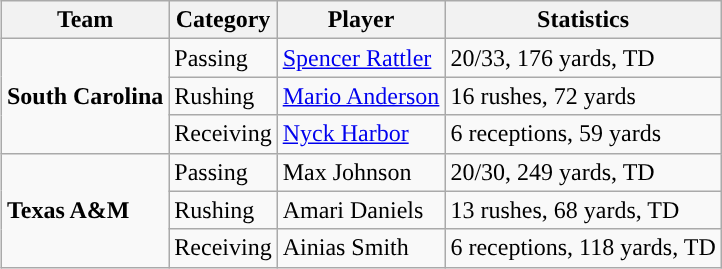<table class="wikitable" style="float: right;">
<tr>
<th>Team</th>
<th>Category</th>
<th>Player</th>
<th>Statistics</th>
</tr>
<tr>
<td rowspan=3><strong>South Carolina</strong></td>
<td>Passing</td>
<td><a href='#'>Spencer Rattler</a></td>
<td>20/33, 176 yards, TD</td>
</tr>
<tr>
<td>Rushing</td>
<td><a href='#'>Mario Anderson</a></td>
<td>16 rushes, 72 yards</td>
</tr>
<tr>
<td>Receiving</td>
<td><a href='#'>Nyck Harbor</a></td>
<td>6 receptions, 59 yards</td>
</tr>
<tr>
<td rowspan=3><strong>Texas A&M</strong></td>
<td>Passing</td>
<td>Max Johnson</td>
<td>20/30, 249 yards, TD</td>
</tr>
<tr>
<td>Rushing</td>
<td>Amari Daniels</td>
<td>13 rushes, 68 yards, TD</td>
</tr>
<tr>
<td>Receiving</td>
<td>Ainias Smith</td>
<td>6 receptions, 118 yards, TD</td>
</tr>
</table>
